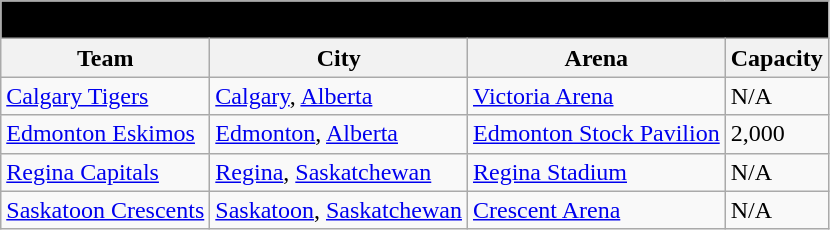<table class="wikitable" style="width:auto">
<tr>
<td bgcolor="#000000" align="center" colspan="6"><strong><span>1922–23 Western Canada Hockey League</span></strong></td>
</tr>
<tr>
<th>Team</th>
<th>City</th>
<th>Arena</th>
<th>Capacity</th>
</tr>
<tr>
<td><a href='#'>Calgary Tigers</a></td>
<td><a href='#'>Calgary</a>, <a href='#'>Alberta</a></td>
<td><a href='#'>Victoria Arena</a></td>
<td>N/A</td>
</tr>
<tr>
<td><a href='#'>Edmonton Eskimos</a></td>
<td><a href='#'>Edmonton</a>, <a href='#'>Alberta</a></td>
<td><a href='#'>Edmonton Stock Pavilion</a></td>
<td>2,000</td>
</tr>
<tr>
<td><a href='#'>Regina Capitals</a></td>
<td><a href='#'>Regina</a>, <a href='#'>Saskatchewan</a></td>
<td><a href='#'>Regina Stadium</a></td>
<td>N/A</td>
</tr>
<tr>
<td><a href='#'>Saskatoon Crescents</a></td>
<td><a href='#'>Saskatoon</a>, <a href='#'>Saskatchewan</a></td>
<td><a href='#'>Crescent Arena</a></td>
<td>N/A</td>
</tr>
</table>
